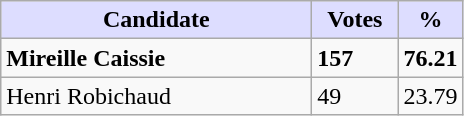<table class="wikitable">
<tr>
<th style="background:#ddf; width:200px;">Candidate</th>
<th style="background:#ddf; width:50px;">Votes</th>
<th style="background:#ddf; width:30px;">%</th>
</tr>
<tr>
<td><strong>Mireille Caissie</strong></td>
<td><strong>157</strong></td>
<td><strong>76.21</strong></td>
</tr>
<tr>
<td>Henri Robichaud</td>
<td>49</td>
<td>23.79</td>
</tr>
</table>
